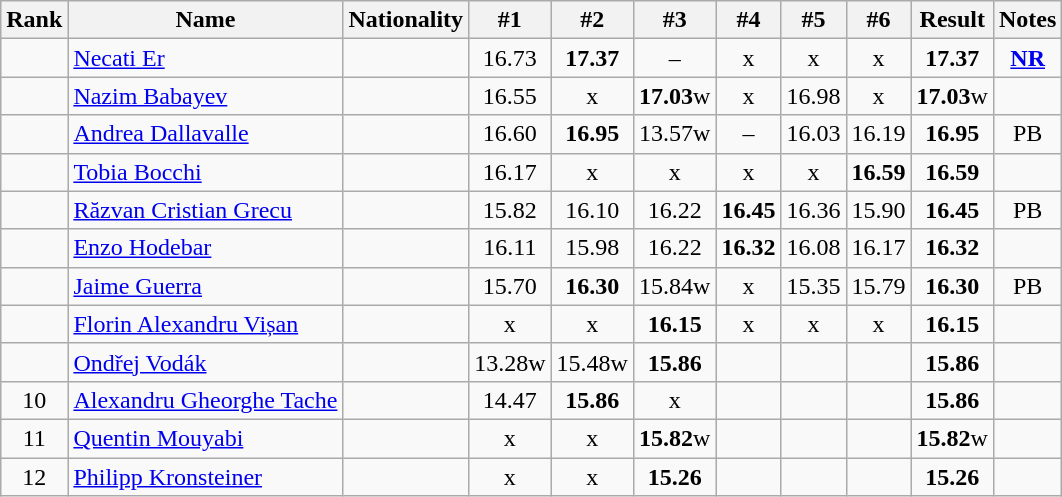<table class="wikitable sortable" style="text-align:center">
<tr>
<th>Rank</th>
<th>Name</th>
<th>Nationality</th>
<th>#1</th>
<th>#2</th>
<th>#3</th>
<th>#4</th>
<th>#5</th>
<th>#6</th>
<th>Result</th>
<th>Notes</th>
</tr>
<tr>
<td></td>
<td align=left><a href='#'>Necati Er</a></td>
<td align=left></td>
<td>16.73</td>
<td><strong>17.37</strong></td>
<td>–</td>
<td>x</td>
<td>x</td>
<td>x</td>
<td><strong>17.37</strong></td>
<td><strong><a href='#'>NR</a></strong></td>
</tr>
<tr>
<td></td>
<td align=left><a href='#'>Nazim Babayev</a></td>
<td align=left></td>
<td>16.55</td>
<td>x</td>
<td><strong>17.03</strong>w</td>
<td>x</td>
<td>16.98</td>
<td>x</td>
<td><strong>17.03</strong>w</td>
<td></td>
</tr>
<tr>
<td></td>
<td align=left><a href='#'>Andrea Dallavalle</a></td>
<td align=left></td>
<td>16.60</td>
<td><strong>16.95</strong></td>
<td>13.57w</td>
<td>–</td>
<td>16.03</td>
<td>16.19</td>
<td><strong>16.95</strong></td>
<td>PB</td>
</tr>
<tr>
<td></td>
<td align=left><a href='#'>Tobia Bocchi</a></td>
<td align=left></td>
<td>16.17</td>
<td>x</td>
<td>x</td>
<td>x</td>
<td>x</td>
<td><strong>16.59</strong></td>
<td><strong>16.59</strong></td>
<td></td>
</tr>
<tr>
<td></td>
<td align=left><a href='#'>Răzvan Cristian Grecu</a></td>
<td align=left></td>
<td>15.82</td>
<td>16.10</td>
<td>16.22</td>
<td><strong>16.45</strong></td>
<td>16.36</td>
<td>15.90</td>
<td><strong>16.45</strong></td>
<td>PB</td>
</tr>
<tr>
<td></td>
<td align=left><a href='#'>Enzo Hodebar</a></td>
<td align=left></td>
<td>16.11</td>
<td>15.98</td>
<td>16.22</td>
<td><strong>16.32</strong></td>
<td>16.08</td>
<td>16.17</td>
<td><strong>16.32</strong></td>
<td></td>
</tr>
<tr>
<td></td>
<td align=left><a href='#'>Jaime Guerra</a></td>
<td align=left></td>
<td>15.70</td>
<td><strong>16.30</strong></td>
<td>15.84w</td>
<td>x</td>
<td>15.35</td>
<td>15.79</td>
<td><strong>16.30</strong></td>
<td>PB</td>
</tr>
<tr>
<td></td>
<td align=left><a href='#'>Florin Alexandru Vișan</a></td>
<td align=left></td>
<td>x</td>
<td>x</td>
<td><strong>16.15</strong></td>
<td>x</td>
<td>x</td>
<td>x</td>
<td><strong>16.15</strong></td>
<td></td>
</tr>
<tr>
<td></td>
<td align=left><a href='#'>Ondřej Vodák</a></td>
<td align=left></td>
<td>13.28w</td>
<td>15.48w</td>
<td><strong>15.86</strong></td>
<td></td>
<td></td>
<td></td>
<td><strong>15.86</strong></td>
<td></td>
</tr>
<tr>
<td>10</td>
<td align=left><a href='#'>Alexandru Gheorghe Tache</a></td>
<td align=left></td>
<td>14.47</td>
<td><strong>15.86</strong></td>
<td>x</td>
<td></td>
<td></td>
<td></td>
<td><strong>15.86</strong></td>
<td></td>
</tr>
<tr>
<td>11</td>
<td align=left><a href='#'>Quentin Mouyabi</a></td>
<td align=left></td>
<td>x</td>
<td>x</td>
<td><strong>15.82</strong>w</td>
<td></td>
<td></td>
<td></td>
<td><strong>15.82</strong>w</td>
<td></td>
</tr>
<tr>
<td>12</td>
<td align=left><a href='#'>Philipp Kronsteiner</a></td>
<td align=left></td>
<td>x</td>
<td>x</td>
<td><strong>15.26</strong></td>
<td></td>
<td></td>
<td></td>
<td><strong>15.26</strong></td>
<td></td>
</tr>
</table>
